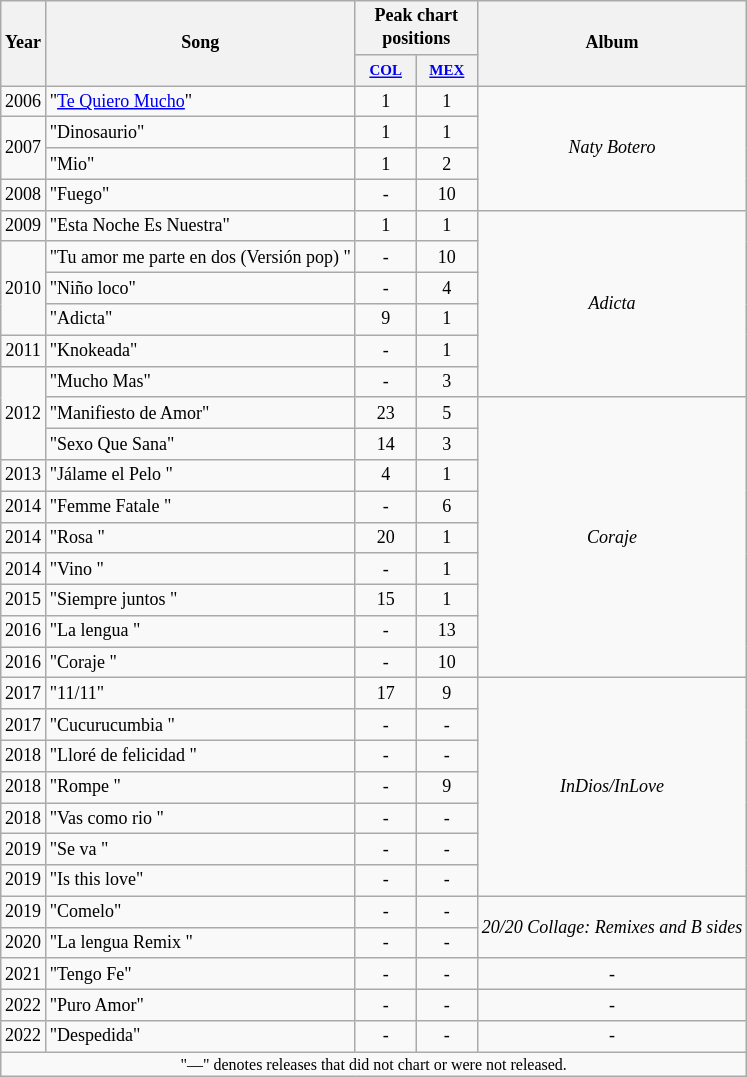<table class="wikitable" style="font-size: 9pt; text-align:center;">
<tr>
<th rowspan="2">Year</th>
<th rowspan="2">Song</th>
<th colspan="2">Peak chart positions</th>
<th rowspan="2">Album</th>
</tr>
<tr>
<th width="35"><small><strong><a href='#'>COL</a></strong></small></th>
<th width="35"><small><strong><a href='#'>MEX</a></strong></small></th>
</tr>
<tr>
<td align="center" rowspan="1">2006</td>
<td align="left">"<a href='#'>Te Quiero Mucho</a>"</td>
<td align="center">1</td>
<td align="center">1</td>
<td align="center" rowspan="4"><em>Naty Botero</em></td>
</tr>
<tr>
<td align="center" rowspan="2">2007</td>
<td align="left">"Dinosaurio"</td>
<td align="center">1</td>
<td align="center">1</td>
</tr>
<tr>
<td align="left">"Mio"</td>
<td align="center">1</td>
<td align="center">2</td>
</tr>
<tr>
<td align="center" rowspan="1">2008</td>
<td align="left">"Fuego"</td>
<td align="center">-</td>
<td align="center">10</td>
</tr>
<tr>
<td align="center" rowspan="1">2009</td>
<td align="left">"Esta Noche Es Nuestra"</td>
<td align="center">1</td>
<td align="center">1</td>
<td align="center" rowspan="6"><em>Adicta</em></td>
</tr>
<tr>
<td align="center" rowspan="3">2010</td>
<td align="left">"Tu amor me parte en dos (Versión pop) "</td>
<td align="center">-</td>
<td align="center">10</td>
</tr>
<tr>
<td align="left">"Niño loco"</td>
<td align="center">-</td>
<td align="center">4</td>
</tr>
<tr>
<td align="left">"Adicta"</td>
<td align="center">9</td>
<td align="center">1</td>
</tr>
<tr>
<td align="center" rowspan="1">2011</td>
<td align="left">"Knokeada"</td>
<td align="center">-</td>
<td align="center">1</td>
</tr>
<tr>
<td align="center" rowspan="3">2012</td>
<td align="left">"Mucho Mas"</td>
<td align="center">-</td>
<td align="center">3</td>
</tr>
<tr>
<td align="left">"Manifiesto de Amor"</td>
<td align="center">23</td>
<td align="center">5</td>
<td align="center" rowspan="9"><em>Coraje</em></td>
</tr>
<tr>
<td align="left">"Sexo Que Sana"</td>
<td align="center">14</td>
<td align="center">3</td>
</tr>
<tr>
<td align="center" rowspan="1">2013</td>
<td align="left">"Jálame el Pelo "</td>
<td align="center">4</td>
<td align="center">1</td>
</tr>
<tr>
<td align="center" rowspan="1">2014</td>
<td align="left">"Femme Fatale "</td>
<td align="center">-</td>
<td align="center">6</td>
</tr>
<tr>
<td align="center" rowspan="1">2014</td>
<td align="left">"Rosa "</td>
<td align="center">20</td>
<td align="center">1</td>
</tr>
<tr>
<td align="center" rowspan="1">2014</td>
<td align="left">"Vino "</td>
<td align="center">-</td>
<td align="center">1</td>
</tr>
<tr>
<td align="center" rowspan="1">2015</td>
<td align="left">"Siempre juntos "</td>
<td align="center">15</td>
<td align="center">1</td>
</tr>
<tr>
<td align="center" rowspan="1">2016</td>
<td align="left">"La lengua "</td>
<td align="center">-</td>
<td align="center">13</td>
</tr>
<tr>
<td align="center" rowspan="1">2016</td>
<td align="left">"Coraje "</td>
<td align="center">-</td>
<td align="center">10</td>
</tr>
<tr>
<td align="center" rowspan="1">2017</td>
<td align="left">"11/11"</td>
<td align="center">17</td>
<td align="center">9</td>
<td align="center" rowspan="7"><em>InDios/InLove </em></td>
</tr>
<tr>
<td align="center" rowspan="1">2017</td>
<td align="left">"Cucurucumbia "</td>
<td align="center">-</td>
<td align="center">-</td>
</tr>
<tr>
<td align="center" rowspan="1">2018</td>
<td align="left">"Lloré de felicidad "</td>
<td align="center">-</td>
<td align="center">-</td>
</tr>
<tr>
<td align="center" rowspan="1">2018</td>
<td align="left">"Rompe "</td>
<td align="center">-</td>
<td align="center">9</td>
</tr>
<tr>
<td align="center" rowspan="1">2018</td>
<td align="left">"Vas como rio "</td>
<td align="center">-</td>
<td align="center">-</td>
</tr>
<tr>
<td align="center" rowspan="1">2019</td>
<td align="left">"Se va "</td>
<td align="center">-</td>
<td align="center">-</td>
</tr>
<tr>
<td align="center" rowspan="1">2019</td>
<td align="left">"Is this love"</td>
<td align="center">-</td>
<td align="center">-</td>
</tr>
<tr>
<td align="center" rowspan="1">2019</td>
<td align="left">"Comelo"</td>
<td align="center">-</td>
<td align="center">-</td>
<td align="center" rowspan="2"><em>20/20 Collage: Remixes and B sides</em></td>
</tr>
<tr>
<td align="center" rowspan="1">2020</td>
<td align="left">"La lengua Remix "</td>
<td align="center">-</td>
<td align="center">-</td>
</tr>
<tr>
<td align="center" rowspan="1">2021</td>
<td align="left">"Tengo Fe"</td>
<td align="center">-</td>
<td align="center">-</td>
<td align="center">-</td>
</tr>
<tr>
<td align="center" rowspan="1">2022</td>
<td align="left">"Puro Amor"</td>
<td align="center">-</td>
<td align="center">-</td>
<td align="center">-</td>
</tr>
<tr>
<td align="center" rowspan="1">2022</td>
<td align="left">"Despedida"</td>
<td align="center">-</td>
<td align="center">-</td>
<td align="center">-</td>
</tr>
<tr>
<td colspan="20" style="font-size: 8pt" align=center>"—" denotes releases that did not chart or were not released.</td>
</tr>
</table>
